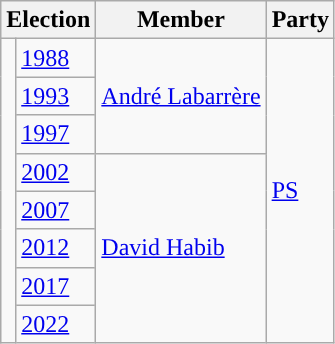<table class="wikitable">
<tr>
<th colspan="2">Election</th>
<th>Member</th>
<th>Party</th>
</tr>
<tr>
<td rowspan="8" style="background-color: "></td>
<td><a href='#'>1988</a></td>
<td rowspan=3><a href='#'>André Labarrère</a></td>
<td rowspan="8"><a href='#'>PS</a></td>
</tr>
<tr>
<td><a href='#'>1993</a></td>
</tr>
<tr>
<td><a href='#'>1997</a></td>
</tr>
<tr>
<td><a href='#'>2002</a></td>
<td rowspan="5"><a href='#'>David Habib</a></td>
</tr>
<tr>
<td><a href='#'>2007</a></td>
</tr>
<tr>
<td><a href='#'>2012</a></td>
</tr>
<tr>
<td><a href='#'>2017</a></td>
</tr>
<tr>
<td><a href='#'>2022</a></td>
</tr>
</table>
